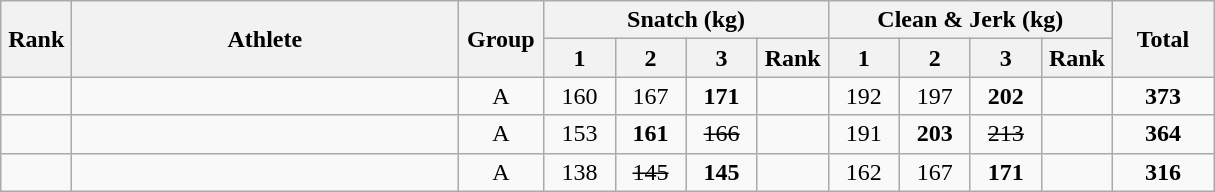<table class = "wikitable" style="text-align:center;">
<tr>
<th rowspan=2 width=40>Rank</th>
<th rowspan=2 width=250>Athlete</th>
<th rowspan=2 width=50>Group</th>
<th colspan=4>Snatch (kg)</th>
<th colspan=4>Clean & Jerk (kg)</th>
<th rowspan=2 width=60>Total</th>
</tr>
<tr>
<th width=40>1</th>
<th width=40>2</th>
<th width=40>3</th>
<th width=40>Rank</th>
<th width=40>1</th>
<th width=40>2</th>
<th width=40>3</th>
<th width=40>Rank</th>
</tr>
<tr>
<td></td>
<td align=left></td>
<td>A</td>
<td>160</td>
<td>167</td>
<td><strong>171</strong></td>
<td></td>
<td>192</td>
<td>197</td>
<td><strong>202</strong></td>
<td></td>
<td><strong>373</strong></td>
</tr>
<tr>
<td></td>
<td align=left></td>
<td>A</td>
<td>153</td>
<td><strong>161</strong></td>
<td><s>166</s></td>
<td></td>
<td>191</td>
<td><strong>203</strong></td>
<td><s>213</s></td>
<td></td>
<td><strong>364</strong></td>
</tr>
<tr>
<td></td>
<td align=left></td>
<td>A</td>
<td>138</td>
<td><s>145</s></td>
<td><strong>145</strong></td>
<td></td>
<td>162</td>
<td>167</td>
<td><strong>171</strong></td>
<td></td>
<td><strong>316</strong></td>
</tr>
</table>
